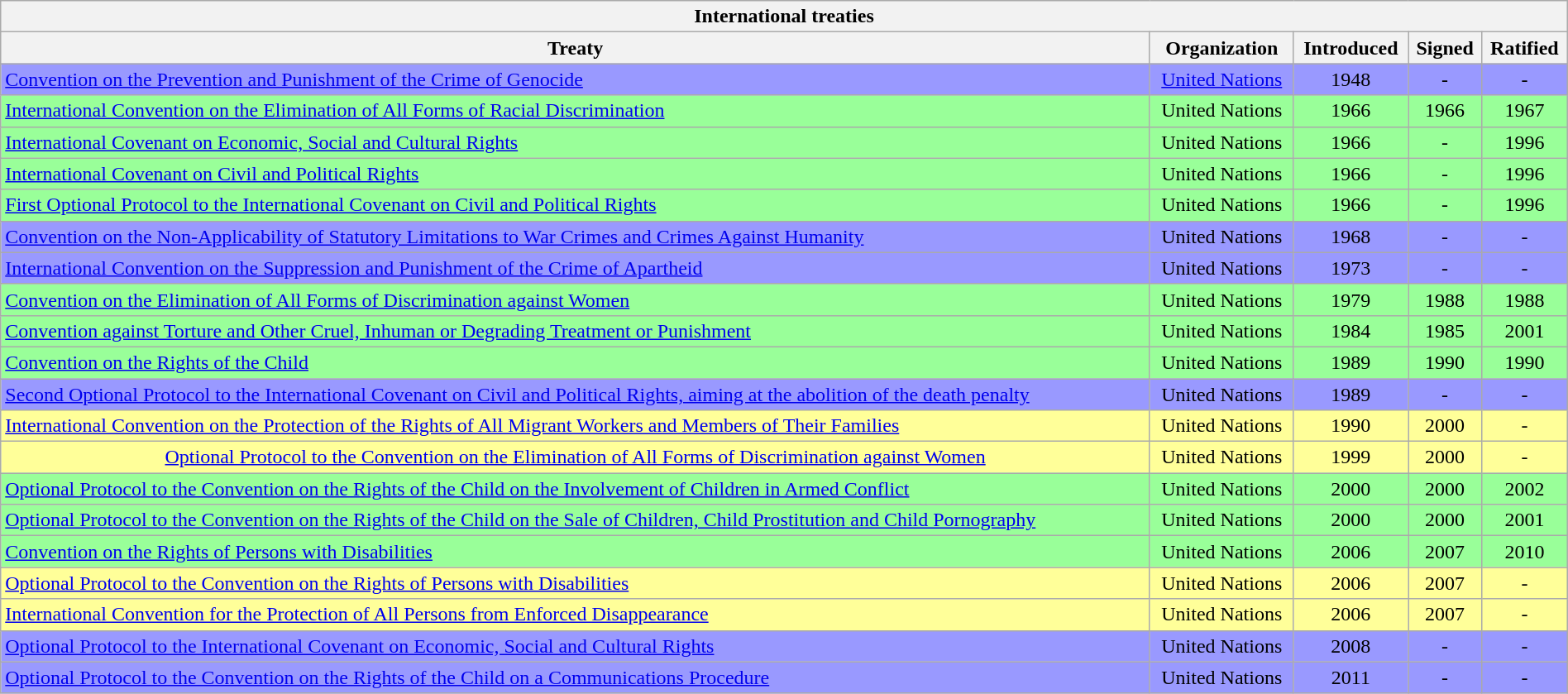<table class="wikitable sortable collapsible collapsed" style="border-collapse:collapse;width:100%;">
<tr>
<th colspan="5">International treaties</th>
</tr>
<tr style="background:#eee; text-align:center;">
<th>Treaty</th>
<th>Organization</th>
<th>Introduced</th>
<th>Signed</th>
<th>Ratified</th>
</tr>
<tr style="text-align:center;">
<td style="background:#99f;text-align:left;"><a href='#'>Convention on the Prevention and Punishment of the Crime of Genocide</a></td>
<td style="background:#99f;"><a href='#'>United Nations</a></td>
<td style="background:#99f;">1948</td>
<td style="background:#99f;">-</td>
<td style="background:#99f;">-</td>
</tr>
<tr style="text-align:center;">
<td style="background:#9f9; text-align:left"><a href='#'>International Convention on the Elimination of All Forms of Racial Discrimination</a></td>
<td style="background:#9f9;">United Nations</td>
<td style="background:#9f9;">1966</td>
<td style="background:#9f9;">1966</td>
<td style="background:#9f9;">1967</td>
</tr>
<tr style="text-align:center;">
<td style="background:#9f9; text-align:left"><a href='#'>International Covenant on Economic, Social and Cultural Rights</a></td>
<td style="background:#9f9;">United Nations</td>
<td style="background:#9f9;">1966</td>
<td style="background:#9f9;">-</td>
<td style="background:#9f9;">1996</td>
</tr>
<tr style="text-align:center;">
<td style="background:#9f9;text-align:left"><a href='#'>International Covenant on Civil and Political Rights</a></td>
<td style="background:#9f9;">United Nations</td>
<td style="background:#9f9;">1966</td>
<td style="background:#9f9;">-</td>
<td style="background:#9f9;">1996</td>
</tr>
<tr style="text-align:center;">
<td style="background:#9f9; text-align:left"><a href='#'>First Optional Protocol to the International Covenant on Civil and Political Rights</a></td>
<td style="background:#9f9;">United Nations</td>
<td style="background:#9f9;">1966</td>
<td style="background:#9f9;">-</td>
<td style="background:#9f9;">1996</td>
</tr>
<tr style="text-align:center;">
<td style="background:#99f; text-align:left"><a href='#'>Convention on the Non-Applicability of Statutory Limitations to War Crimes and Crimes Against Humanity</a></td>
<td style="background:#99f;">United Nations</td>
<td style="background:#99f;">1968</td>
<td style="background:#99f;">-</td>
<td style="background:#99f;">-</td>
</tr>
<tr style="text-align:center;">
<td style="background:#99f; text-align:left"><a href='#'>International Convention on the Suppression and Punishment of the Crime of Apartheid</a></td>
<td style="background:#99f;">United Nations</td>
<td style="background:#99f;">1973</td>
<td style="background:#99f;">-</td>
<td style="background:#99f;">-</td>
</tr>
<tr style="text-align:center;">
<td style="background:#9f9; text-align:left"><a href='#'>Convention on the Elimination of All Forms of Discrimination against Women</a></td>
<td style="background:#9f9;">United Nations</td>
<td style="background:#9f9;">1979</td>
<td style="background:#9f9;">1988</td>
<td style="background:#9f9;">1988</td>
</tr>
<tr style="text-align:center;">
<td style="background:#9f9; text-align:left"><a href='#'>Convention against Torture and Other Cruel, Inhuman or Degrading Treatment or Punishment</a></td>
<td style="background:#9f9;">United Nations</td>
<td style="background:#9f9;">1984</td>
<td style="background:#9f9;">1985</td>
<td style="background:#9f9;">2001</td>
</tr>
<tr style="text-align:center;">
<td style="background:#9f9; text-align:left"><a href='#'>Convention on the Rights of the Child</a></td>
<td style="background:#9f9;">United Nations</td>
<td style="background:#9f9;">1989</td>
<td style="background:#9f9;">1990</td>
<td style="background:#9f9;">1990</td>
</tr>
<tr style="text-align:center;">
<td style="background:#99f; text-align:left"><a href='#'>Second Optional Protocol to the International Covenant on Civil and Political Rights, aiming at the abolition of the death penalty</a></td>
<td style="background:#99f;">United Nations</td>
<td style="background:#99f;">1989</td>
<td style="background:#99f;">-</td>
<td style="background:#99f;">-</td>
</tr>
<tr style="text-align:center;">
<td style="background:#ff9; text-align:left"><a href='#'>International Convention on the Protection of the Rights of All Migrant Workers and Members of Their Families</a></td>
<td style="background:#ff9;">United Nations</td>
<td style="background:#ff9;">1990</td>
<td style="background:#ff9;">2000</td>
<td style="background:#ff9;">-</td>
</tr>
<tr style="text-align:center;">
<td style="background:#ff9; align=left"><a href='#'>Optional Protocol to the Convention on the Elimination of All Forms of Discrimination against Women</a></td>
<td style="background:#ff9;">United Nations</td>
<td style="background:#ff9;">1999</td>
<td style="background:#ff9;">2000</td>
<td style="background:#ff9;">-</td>
</tr>
<tr style="text-align:center;">
<td style="background:#9f9; text-align:left"><a href='#'>Optional Protocol to the Convention on the Rights of the Child on the Involvement of Children in Armed Conflict</a></td>
<td style="background:#9f9;">United Nations</td>
<td style="background:#9f9;">2000</td>
<td style="background:#9f9;">2000</td>
<td style="background:#9f9;">2002</td>
</tr>
<tr style="text-align:center;">
<td style="background:#9f9; text-align:left"><a href='#'>Optional Protocol to the Convention on the Rights of the Child on the Sale of Children, Child Prostitution and Child Pornography</a></td>
<td style="background:#9f9;">United Nations</td>
<td style="background:#9f9;">2000</td>
<td style="background:#9f9;">2000</td>
<td style="background:#9f9;">2001</td>
</tr>
<tr style="text-align:center;">
<td style="background:#9f9; text-align:left"><a href='#'>Convention on the Rights of Persons with Disabilities</a></td>
<td style="background:#9f9;">United Nations</td>
<td style="background:#9f9;">2006</td>
<td style="background:#9f9;">2007</td>
<td style="background:#9f9;">2010</td>
</tr>
<tr style="text-align:center;">
<td style="background:#ff9; text-align:left"><a href='#'>Optional Protocol to the Convention on the Rights of Persons with Disabilities</a></td>
<td style="background:#ff9;">United Nations</td>
<td style="background:#ff9;">2006</td>
<td style="background:#ff9;">2007</td>
<td style="background:#ff9;">-</td>
</tr>
<tr style="text-align:center;">
<td style="background:#ff9;text-align:left"><a href='#'>International Convention for the Protection of All Persons from Enforced Disappearance</a></td>
<td style="background:#ff9;">United Nations</td>
<td style="background:#ff9;">2006</td>
<td style="background:#ff9;">2007</td>
<td style="background:#ff9;">-</td>
</tr>
<tr style="text-align:center;">
<td style="background:#99f; text-align:left"><a href='#'>Optional Protocol to the International Covenant on Economic, Social and Cultural Rights</a></td>
<td style="background:#99f;">United Nations</td>
<td style="background:#99f;">2008</td>
<td style="background:#99f;">-</td>
<td style="background:#99f;">-</td>
</tr>
<tr style="text-align:center;">
<td style="background:#99f; text-align:left"><a href='#'>Optional Protocol to the Convention on the Rights of the Child on a Communications Procedure</a></td>
<td style="background:#99f;">United Nations</td>
<td style="background:#99f;">2011</td>
<td style="background:#99f;">-</td>
<td style="background:#99f;">-</td>
</tr>
</table>
